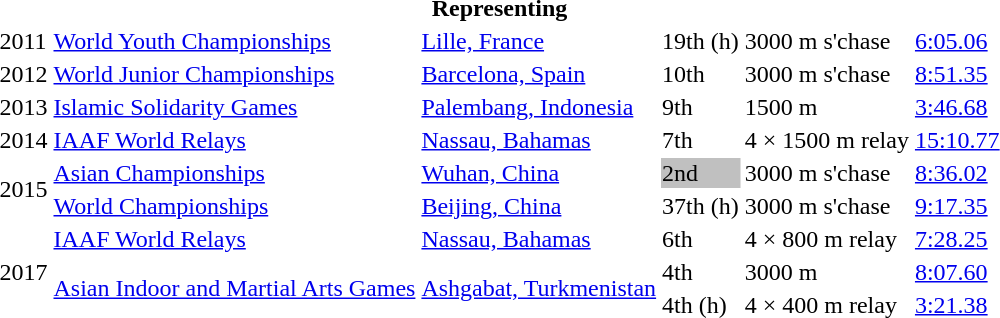<table>
<tr>
<th colspan="6">Representing </th>
</tr>
<tr>
<td>2011</td>
<td><a href='#'>World Youth Championships</a></td>
<td><a href='#'>Lille, France</a></td>
<td>19th (h)</td>
<td>3000 m s'chase</td>
<td><a href='#'>6:05.06</a></td>
</tr>
<tr>
<td>2012</td>
<td><a href='#'>World Junior Championships</a></td>
<td><a href='#'>Barcelona, Spain</a></td>
<td>10th</td>
<td>3000 m s'chase</td>
<td><a href='#'>8:51.35</a></td>
</tr>
<tr>
<td>2013</td>
<td><a href='#'>Islamic Solidarity Games</a></td>
<td><a href='#'>Palembang, Indonesia</a></td>
<td>9th</td>
<td>1500 m</td>
<td><a href='#'>3:46.68</a></td>
</tr>
<tr>
<td>2014</td>
<td><a href='#'>IAAF World Relays</a></td>
<td><a href='#'>Nassau, Bahamas</a></td>
<td>7th</td>
<td>4 × 1500 m relay</td>
<td><a href='#'>15:10.77</a></td>
</tr>
<tr>
<td rowspan=2>2015</td>
<td><a href='#'>Asian Championships</a></td>
<td><a href='#'>Wuhan, China</a></td>
<td bgcolor=silver>2nd</td>
<td>3000 m s'chase</td>
<td><a href='#'>8:36.02</a></td>
</tr>
<tr>
<td><a href='#'>World Championships</a></td>
<td><a href='#'>Beijing, China</a></td>
<td>37th (h)</td>
<td>3000 m s'chase</td>
<td><a href='#'>9:17.35</a></td>
</tr>
<tr>
<td rowspan=3>2017</td>
<td><a href='#'>IAAF World Relays</a></td>
<td><a href='#'>Nassau, Bahamas</a></td>
<td>6th</td>
<td>4 × 800 m relay</td>
<td><a href='#'>7:28.25</a></td>
</tr>
<tr>
<td rowspan=2><a href='#'>Asian Indoor and Martial Arts Games</a></td>
<td rowspan=2><a href='#'>Ashgabat, Turkmenistan</a></td>
<td>4th</td>
<td>3000 m</td>
<td><a href='#'>8:07.60</a></td>
</tr>
<tr>
<td>4th (h)</td>
<td>4 × 400 m relay</td>
<td><a href='#'>3:21.38</a></td>
</tr>
</table>
